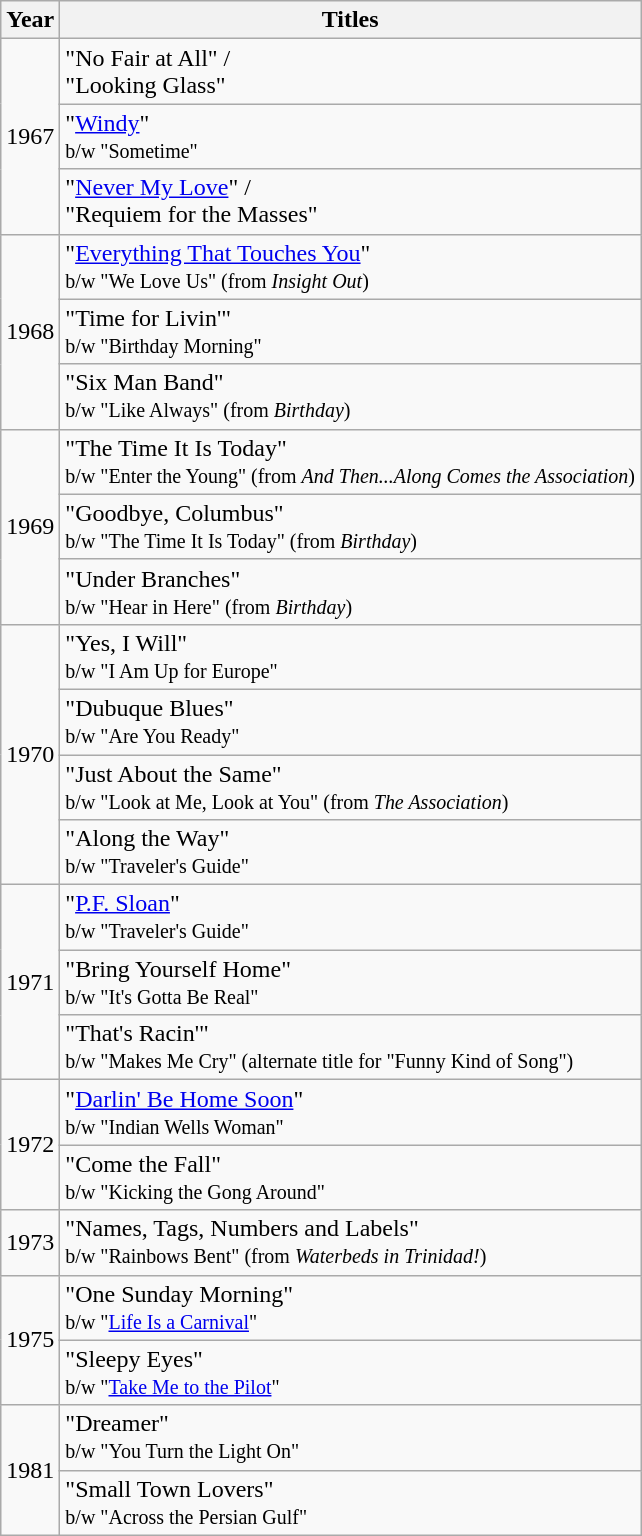<table class="wikitable sortable">
<tr>
<th>Year</th>
<th>Titles</th>
</tr>
<tr>
<td rowspan="3">1967</td>
<td>"No Fair at All" /<br>"Looking Glass"</td>
</tr>
<tr>
<td>"<a href='#'>Windy</a>"<br><small>b/w "Sometime"</small></td>
</tr>
<tr>
<td>"<a href='#'>Never My Love</a>" /<br>"Requiem for the Masses"</td>
</tr>
<tr>
<td rowspan="3">1968</td>
<td>"<a href='#'>Everything That Touches You</a>"<br><small>b/w "We Love Us" (from <em>Insight Out</em>)</small></td>
</tr>
<tr>
<td>"Time for Livin'"<br><small>b/w "Birthday Morning"</small></td>
</tr>
<tr>
<td>"Six Man Band"<br><small>b/w "Like Always" (from <em>Birthday</em>)</small></td>
</tr>
<tr>
<td rowspan="3">1969</td>
<td>"The Time It Is Today"<br><small>b/w "Enter the Young" (from <em>And Then...Along Comes the Association</em>)</small></td>
</tr>
<tr>
<td>"Goodbye, Columbus"<br><small>b/w "The Time It Is Today" (from <em>Birthday</em>)</small></td>
</tr>
<tr>
<td>"Under Branches"<br><small>b/w "Hear in Here" (from <em>Birthday</em>)</small></td>
</tr>
<tr>
<td rowspan="4">1970</td>
<td>"Yes, I Will"<br><small>b/w "I Am Up for Europe"</small></td>
</tr>
<tr>
<td>"Dubuque Blues"<br><small>b/w "Are You Ready"</small></td>
</tr>
<tr>
<td>"Just About the Same"<br><small>b/w "Look at Me, Look at You" (from <em>The Association</em>)</small></td>
</tr>
<tr>
<td>"Along the Way"<br><small>b/w "Traveler's Guide"</small></td>
</tr>
<tr>
<td rowspan="3">1971</td>
<td>"<a href='#'>P.F. Sloan</a>"<br><small>b/w "Traveler's Guide"</small></td>
</tr>
<tr>
<td>"Bring Yourself Home"<br><small>b/w "It's Gotta Be Real"</small></td>
</tr>
<tr>
<td>"That's Racin'"<br><small>b/w "Makes Me Cry" (alternate title for "Funny Kind of Song")</small></td>
</tr>
<tr>
<td rowspan="2">1972</td>
<td>"<a href='#'>Darlin' Be Home Soon</a>"<br><small>b/w "Indian Wells Woman"</small></td>
</tr>
<tr>
<td>"Come the Fall"<br><small>b/w "Kicking the Gong Around"</small></td>
</tr>
<tr>
<td>1973</td>
<td>"Names, Tags, Numbers and Labels"<br><small>b/w "Rainbows Bent" (from <em>Waterbeds in Trinidad!</em>)</small></td>
</tr>
<tr>
<td rowspan="2">1975</td>
<td>"One Sunday Morning"<br><small>b/w "<a href='#'>Life Is a Carnival</a>"</small></td>
</tr>
<tr>
<td>"Sleepy Eyes"<br><small>b/w "<a href='#'>Take Me to the Pilot</a>"</small></td>
</tr>
<tr>
<td rowspan="2">1981</td>
<td>"Dreamer"<br><small>b/w "You Turn the Light On"</small></td>
</tr>
<tr>
<td>"Small Town Lovers"<br><small>b/w "Across the Persian Gulf"</small></td>
</tr>
</table>
